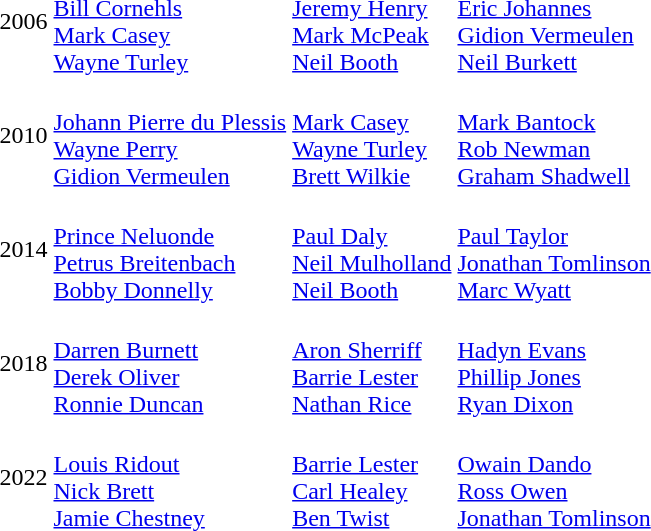<table>
<tr>
<td>2006<br></td>
<td><br><a href='#'>Bill Cornehls</a><br><a href='#'>Mark Casey</a><br><a href='#'>Wayne Turley</a></td>
<td><br><a href='#'>Jeremy Henry</a><br><a href='#'>Mark McPeak</a><br><a href='#'>Neil Booth</a></td>
<td><br><a href='#'>Eric Johannes</a><br><a href='#'>Gidion Vermeulen</a><br><a href='#'>Neil Burkett</a></td>
</tr>
<tr>
<td>2010<br></td>
<td><br><a href='#'>Johann Pierre du Plessis</a><br><a href='#'>Wayne Perry</a><br><a href='#'>Gidion Vermeulen</a></td>
<td><br><a href='#'>Mark Casey</a><br><a href='#'>Wayne Turley</a><br><a href='#'>Brett Wilkie</a></td>
<td><br><a href='#'>Mark Bantock</a><br><a href='#'>Rob Newman</a><br><a href='#'>Graham Shadwell</a></td>
</tr>
<tr>
<td>2014<br></td>
<td><br><a href='#'>Prince Neluonde</a><br><a href='#'>Petrus Breitenbach</a><br><a href='#'>Bobby Donnelly</a></td>
<td><br><a href='#'>Paul Daly</a><br><a href='#'>Neil Mulholland</a><br><a href='#'>Neil Booth</a></td>
<td><br><a href='#'>Paul Taylor</a><br><a href='#'>Jonathan Tomlinson</a><br><a href='#'>Marc Wyatt</a></td>
</tr>
<tr>
<td>2018<br></td>
<td><br><a href='#'>Darren Burnett</a><br><a href='#'>Derek Oliver</a><br><a href='#'>Ronnie Duncan</a></td>
<td><br><a href='#'>Aron Sherriff</a><br><a href='#'>Barrie Lester</a><br><a href='#'>Nathan Rice</a></td>
<td><br><a href='#'>Hadyn Evans</a><br><a href='#'>Phillip Jones</a><br><a href='#'>Ryan Dixon</a></td>
</tr>
<tr>
<td>2022<br></td>
<td><br><a href='#'>Louis Ridout</a><br><a href='#'>Nick Brett</a><br><a href='#'>Jamie Chestney</a></td>
<td><br><a href='#'>Barrie Lester</a><br><a href='#'>Carl Healey</a><br><a href='#'>Ben Twist</a></td>
<td><br><a href='#'>Owain Dando</a><br><a href='#'>Ross Owen</a><br><a href='#'>Jonathan Tomlinson</a></td>
</tr>
</table>
